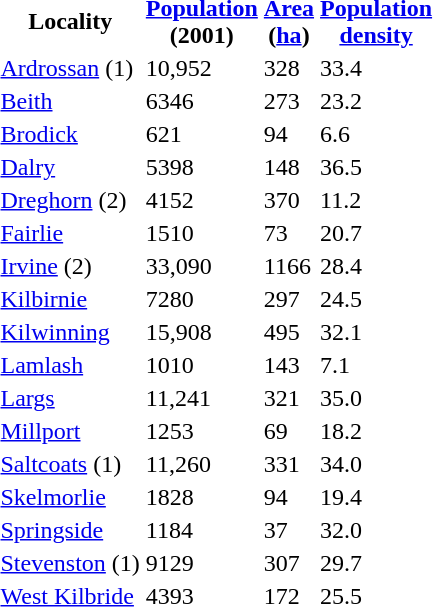<table>
<tr>
<th>Locality</th>
<th><a href='#'>Population</a><br>(2001)</th>
<th><a href='#'>Area</a><br>(<a href='#'>ha</a>)</th>
<th><a href='#'>Population<br>density</a></th>
</tr>
<tr>
<td><a href='#'>Ardrossan</a> (1)</td>
<td>10,952</td>
<td>328</td>
<td>33.4</td>
</tr>
<tr>
<td><a href='#'>Beith</a></td>
<td>6346</td>
<td>273</td>
<td>23.2</td>
</tr>
<tr>
<td><a href='#'>Brodick</a></td>
<td>621</td>
<td>94</td>
<td>6.6</td>
</tr>
<tr>
<td><a href='#'>Dalry</a></td>
<td>5398</td>
<td>148</td>
<td>36.5</td>
</tr>
<tr>
<td><a href='#'>Dreghorn</a> (2)</td>
<td>4152</td>
<td>370</td>
<td>11.2</td>
</tr>
<tr>
<td><a href='#'>Fairlie</a></td>
<td>1510</td>
<td>73</td>
<td>20.7</td>
</tr>
<tr>
<td><a href='#'>Irvine</a> (2)</td>
<td>33,090</td>
<td>1166</td>
<td>28.4</td>
</tr>
<tr>
<td><a href='#'>Kilbirnie</a></td>
<td>7280</td>
<td>297</td>
<td>24.5</td>
</tr>
<tr>
<td><a href='#'>Kilwinning</a></td>
<td>15,908</td>
<td>495</td>
<td>32.1</td>
</tr>
<tr>
<td><a href='#'>Lamlash</a></td>
<td>1010</td>
<td>143</td>
<td>7.1</td>
</tr>
<tr>
<td><a href='#'>Largs</a></td>
<td>11,241</td>
<td>321</td>
<td>35.0</td>
</tr>
<tr>
<td><a href='#'>Millport</a></td>
<td>1253</td>
<td>69</td>
<td>18.2</td>
</tr>
<tr>
<td><a href='#'>Saltcoats</a> (1)</td>
<td>11,260</td>
<td>331</td>
<td>34.0</td>
</tr>
<tr>
<td><a href='#'>Skelmorlie</a></td>
<td>1828</td>
<td>94</td>
<td>19.4</td>
</tr>
<tr>
<td><a href='#'>Springside</a></td>
<td>1184</td>
<td>37</td>
<td>32.0</td>
</tr>
<tr>
<td><a href='#'>Stevenston</a> (1)</td>
<td>9129</td>
<td>307</td>
<td>29.7</td>
</tr>
<tr>
<td><a href='#'>West Kilbride</a></td>
<td>4393</td>
<td>172</td>
<td>25.5</td>
</tr>
<tr>
</tr>
</table>
